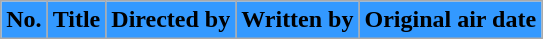<table class="wikitable plainrowheaders" style="background:#fff;">
<tr>
<th style="background:#39f;">No.</th>
<th style="background:#39f;">Title</th>
<th style="background:#39f;">Directed by</th>
<th style="background:#39f;">Written by</th>
<th style="background:#39f;">Original air date<br>














</th>
</tr>
</table>
